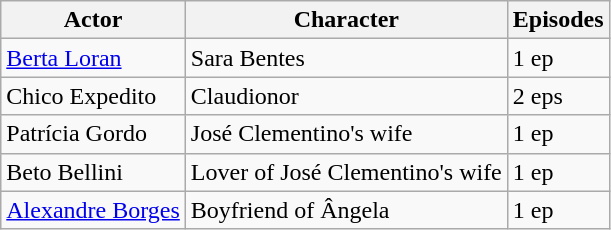<table class="wikitable sortable">
<tr>
<th>Actor</th>
<th>Character</th>
<th>Episodes</th>
</tr>
<tr>
<td><a href='#'>Berta Loran</a></td>
<td>Sara Bentes</td>
<td>1 ep</td>
</tr>
<tr>
<td>Chico Expedito</td>
<td>Claudionor</td>
<td>2 eps</td>
</tr>
<tr>
<td>Patrícia Gordo</td>
<td>José Clementino's wife</td>
<td>1 ep</td>
</tr>
<tr>
<td>Beto Bellini</td>
<td>Lover of José Clementino's wife</td>
<td>1 ep</td>
</tr>
<tr>
<td><a href='#'>Alexandre Borges</a></td>
<td>Boyfriend of Ângela</td>
<td>1 ep</td>
</tr>
</table>
